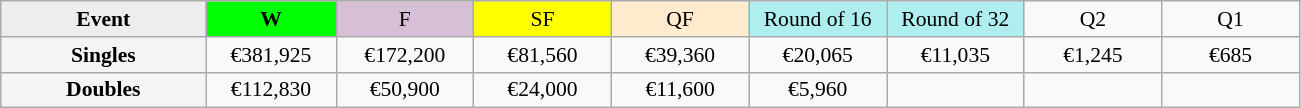<table class=wikitable style=font-size:90%;text-align:center>
<tr>
<td width=130 bgcolor=ededed><strong>Event</strong></td>
<td width=80 bgcolor=lime><strong>W</strong></td>
<td width=85 bgcolor=thistle>F</td>
<td width=85 bgcolor=ffff00>SF</td>
<td width=85 bgcolor=ffebcd>QF</td>
<td width=85 bgcolor=afeeee>Round of 16</td>
<td width=85 bgcolor=afeeee>Round of 32</td>
<td width=85>Q2</td>
<td width=85>Q1</td>
</tr>
<tr>
<th style=background:#f4f4f4>Singles</th>
<td>€381,925</td>
<td>€172,200</td>
<td>€81,560</td>
<td>€39,360</td>
<td>€20,065</td>
<td>€11,035</td>
<td>€1,245</td>
<td>€685</td>
</tr>
<tr>
<th style=background:#f4f4f4>Doubles</th>
<td>€112,830</td>
<td>€50,900</td>
<td>€24,000</td>
<td>€11,600</td>
<td>€5,960</td>
<td></td>
<td></td>
<td></td>
</tr>
</table>
